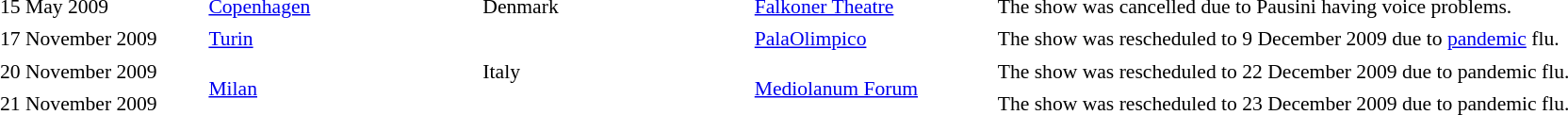<table cellpadding="2" style="border:0 solid darkgrey; font-size:90%;">
<tr>
<th style="width:150px;"></th>
<th style="width:200px;"></th>
<th style="width:200px;"></th>
<th style="width:175px;"></th>
<th style="width:600px;"></th>
</tr>
<tr border="0">
<td>15 May 2009</td>
<td><a href='#'>Copenhagen</a></td>
<td>Denmark</td>
<td><a href='#'>Falkoner Theatre</a></td>
<td>The show was cancelled due to Pausini having voice problems.</td>
</tr>
<tr>
<td>17 November 2009</td>
<td><a href='#'>Turin</a></td>
<td rowspan="3">Italy</td>
<td><a href='#'>PalaOlimpico</a></td>
<td>The show was rescheduled to 9 December 2009 due to <a href='#'>pandemic</a> flu.</td>
</tr>
<tr>
<td>20 November 2009</td>
<td rowspan="2"><a href='#'>Milan</a></td>
<td rowspan="2"><a href='#'>Mediolanum Forum</a></td>
<td>The show was rescheduled to 22 December 2009 due to pandemic flu.</td>
</tr>
<tr>
<td>21 November 2009</td>
<td>The show was rescheduled to 23 December 2009 due to pandemic flu.</td>
</tr>
</table>
